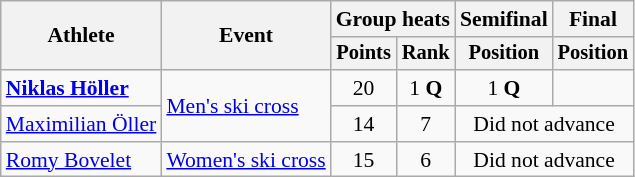<table class="wikitable" style="font-size:90%">
<tr>
<th rowspan="2">Athlete</th>
<th rowspan="2">Event</th>
<th colspan=2>Group heats</th>
<th>Semifinal</th>
<th>Final</th>
</tr>
<tr style="font-size:95%">
<th>Points</th>
<th>Rank</th>
<th>Position</th>
<th>Position</th>
</tr>
<tr align=center>
<td align=left><strong><a href='#'>Niklas Höller</a></strong></td>
<td align=left rowspan=2><a href='#'>Men's ski cross</a></td>
<td>20</td>
<td>1 <strong>Q</strong></td>
<td>1 <strong>Q</strong></td>
<td></td>
</tr>
<tr align=center>
<td align=left><a href='#'>Maximilian Öller</a></td>
<td>14</td>
<td>7</td>
<td colspan=2>Did not advance</td>
</tr>
<tr align=center>
<td align=left><a href='#'>Romy Bovelet</a></td>
<td align=left><a href='#'>Women's ski cross</a></td>
<td>15</td>
<td>6</td>
<td colspan=2>Did not advance</td>
</tr>
</table>
